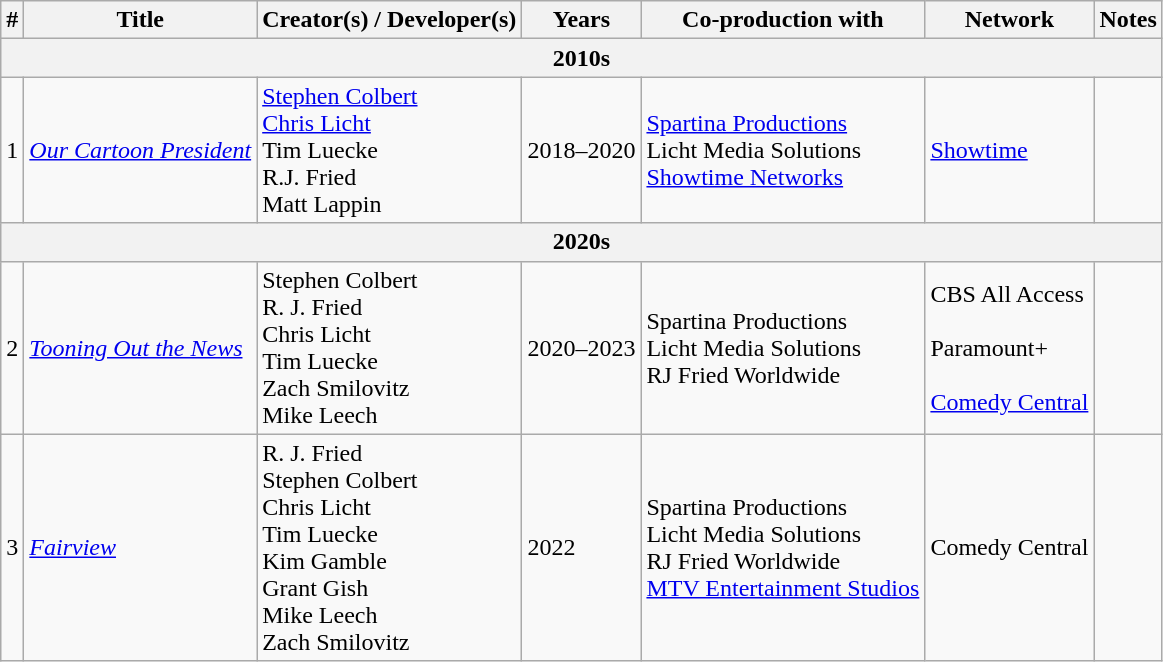<table class="wikitable sortable">
<tr>
<th>#</th>
<th>Title</th>
<th>Creator(s) / Developer(s)</th>
<th>Years</th>
<th>Co-production with</th>
<th>Network</th>
<th>Notes</th>
</tr>
<tr>
<th colspan="7">2010s</th>
</tr>
<tr>
<td>1</td>
<td><em><a href='#'>Our Cartoon President</a></em></td>
<td><a href='#'>Stephen Colbert</a><br><a href='#'>Chris Licht</a><br>Tim Luecke<br>R.J. Fried<br>Matt Lappin</td>
<td>2018–2020</td>
<td><a href='#'>Spartina Productions</a><br>Licht Media Solutions<br><a href='#'>Showtime Networks</a></td>
<td><a href='#'>Showtime</a></td>
<td></td>
</tr>
<tr>
<th colspan="7">2020s</th>
</tr>
<tr>
<td>2</td>
<td><em><a href='#'>Tooning Out the News</a></em></td>
<td>Stephen Colbert<br>R. J. Fried<br>Chris Licht<br>Tim Luecke<br>Zach Smilovitz<br>Mike Leech</td>
<td>2020–2023</td>
<td>Spartina Productions<br>Licht Media Solutions<br>RJ Fried Worldwide</td>
<td>CBS All Access<br><br>Paramount+<br><br><a href='#'>Comedy Central</a><br></td>
<td></td>
</tr>
<tr>
<td>3</td>
<td><em><a href='#'>Fairview</a></em></td>
<td>R. J. Fried<br>Stephen Colbert<br>Chris Licht<br>Tim Luecke<br>Kim Gamble<br>Grant Gish<br>Mike Leech<br>Zach Smilovitz</td>
<td>2022</td>
<td>Spartina Productions<br>Licht Media Solutions<br>RJ Fried Worldwide<br><a href='#'>MTV Entertainment Studios</a></td>
<td>Comedy Central</td>
<td></td>
</tr>
</table>
